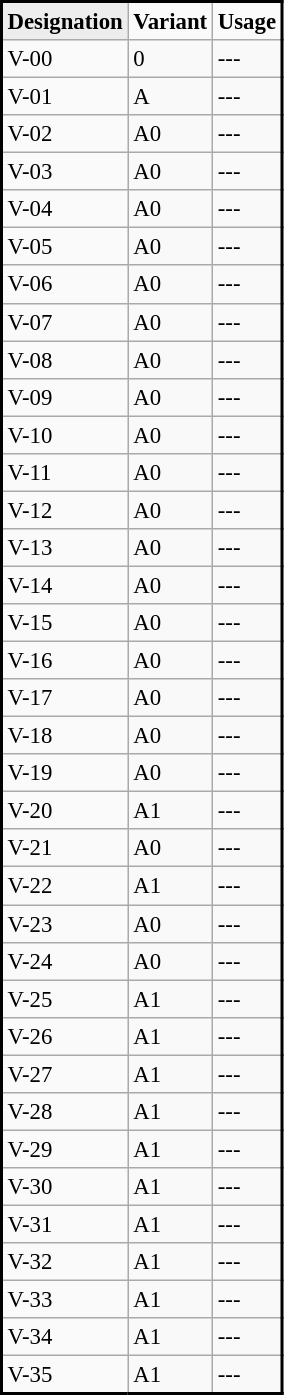<table class="wikitable" style="margin:4px; border:2px solid #000000; font-size:95%;">
<tr>
<th style="background:#EDEDED;">Designation</th>
<th style="background:#FAFAFA;">Variant</th>
<th style="background:#FAFAFA;">Usage</th>
</tr>
<tr>
<td style="background:#FAFAFA;">V-00</td>
<td>0</td>
<td>---</td>
</tr>
<tr>
<td style="background:#FAFAFA;">V-01</td>
<td>A</td>
<td>---</td>
</tr>
<tr>
<td style="background:#FAFAFA;">V-02</td>
<td>A0</td>
<td>---</td>
</tr>
<tr>
<td style="background:#FAFAFA;">V-03</td>
<td>A0</td>
<td>---</td>
</tr>
<tr>
<td style="background:#FAFAFA;">V-04</td>
<td>A0</td>
<td>---</td>
</tr>
<tr>
<td style="background:#FAFAFA;">V-05</td>
<td>A0</td>
<td>---</td>
</tr>
<tr>
<td style="background:#FAFAFA;">V-06</td>
<td>A0</td>
<td>---</td>
</tr>
<tr>
<td style="background:#FAFAFA;">V-07</td>
<td>A0</td>
<td>---</td>
</tr>
<tr>
<td style="background:#FAFAFA;">V-08</td>
<td>A0</td>
<td>---</td>
</tr>
<tr>
<td style="background:#FAFAFA;">V-09</td>
<td>A0</td>
<td>---</td>
</tr>
<tr>
<td style="background:#FAFAFA;">V-10</td>
<td>A0</td>
<td>---</td>
</tr>
<tr>
<td style="background:#FAFAFA;">V-11</td>
<td>A0</td>
<td>---</td>
</tr>
<tr>
<td style="background:#FAFAFA;">V-12</td>
<td>A0</td>
<td>---</td>
</tr>
<tr>
<td style="background:#FAFAFA;">V-13</td>
<td>A0</td>
<td>---</td>
</tr>
<tr>
<td style="background:#FAFAFA;">V-14</td>
<td>A0</td>
<td>---</td>
</tr>
<tr>
<td style="background:#FAFAFA;">V-15</td>
<td>A0</td>
<td>---</td>
</tr>
<tr>
<td style="background:#FAFAFA;">V-16</td>
<td>A0</td>
<td>---</td>
</tr>
<tr>
<td style="background:#FAFAFA;">V-17</td>
<td>A0</td>
<td>---</td>
</tr>
<tr>
<td style="background:#FAFAFA;">V-18</td>
<td>A0</td>
<td>---</td>
</tr>
<tr>
<td style="background:#FAFAFA;">V-19</td>
<td>A0</td>
<td>---</td>
</tr>
<tr>
<td style="background:#FAFAFA;">V-20</td>
<td>A1</td>
<td>---</td>
</tr>
<tr>
<td style="background:#FAFAFA;">V-21</td>
<td>A0</td>
<td>---</td>
</tr>
<tr>
<td style="background:#FAFAFA;">V-22</td>
<td>A1</td>
<td>---</td>
</tr>
<tr>
<td style="background:#FAFAFA;">V-23</td>
<td>A0</td>
<td>---</td>
</tr>
<tr>
<td style="background:#FAFAFA;">V-24</td>
<td>A0</td>
<td>---</td>
</tr>
<tr>
<td style="background:#FAFAFA;">V-25</td>
<td>A1</td>
<td>---</td>
</tr>
<tr>
<td style="background:#FAFAFA;">V-26</td>
<td>A1</td>
<td>---</td>
</tr>
<tr>
<td style="background:#FAFAFA;">V-27</td>
<td>A1</td>
<td>---</td>
</tr>
<tr>
<td style="background:#FAFAFA;">V-28</td>
<td>A1</td>
<td>---</td>
</tr>
<tr>
<td style="background:#FAFAFA;">V-29</td>
<td>A1</td>
<td>---</td>
</tr>
<tr>
<td style="background:#FAFAFA;">V-30</td>
<td>A1</td>
<td>---</td>
</tr>
<tr>
<td style="background:#FAFAFA;">V-31</td>
<td>A1</td>
<td>---</td>
</tr>
<tr>
<td style="background:#FAFAFA;">V-32</td>
<td>A1</td>
<td>---</td>
</tr>
<tr>
<td style="background:#FAFAFA;">V-33</td>
<td>A1</td>
<td>---</td>
</tr>
<tr>
<td style="background:#FAFAFA;">V-34</td>
<td>A1</td>
<td>---</td>
</tr>
<tr>
<td style="background:#FAFAFA;">V-35</td>
<td>A1</td>
<td>---</td>
</tr>
<tr>
</tr>
</table>
